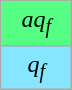<table class="wikitable" style="text-align:center;">
<tr>
<td bgcolor="#55FF83" width="40"><em>aq</em><sub><em>f</em></sub></td>
</tr>
<tr>
<td bgcolor="#87E6FF" width="40"><em>q</em><sub><em>f</em></sub></td>
</tr>
</table>
